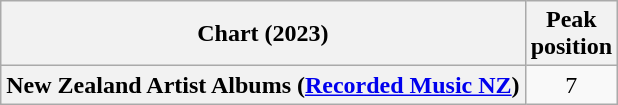<table class="wikitable plainrowheaders" style="text-align:center">
<tr>
<th scope="col">Chart (2023)</th>
<th scope="col">Peak<br>position</th>
</tr>
<tr>
<th scope="row">New Zealand Artist Albums (<a href='#'>Recorded Music NZ</a>)</th>
<td>7</td>
</tr>
</table>
